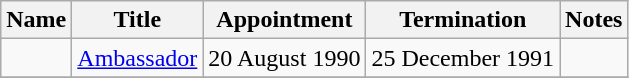<table class="wikitable">
<tr valign="middle">
<th>Name</th>
<th>Title</th>
<th>Appointment</th>
<th>Termination</th>
<th>Notes</th>
</tr>
<tr>
<td></td>
<td><a href='#'>Ambassador</a></td>
<td>20 August 1990</td>
<td>25 December 1991</td>
<td></td>
</tr>
<tr>
</tr>
</table>
